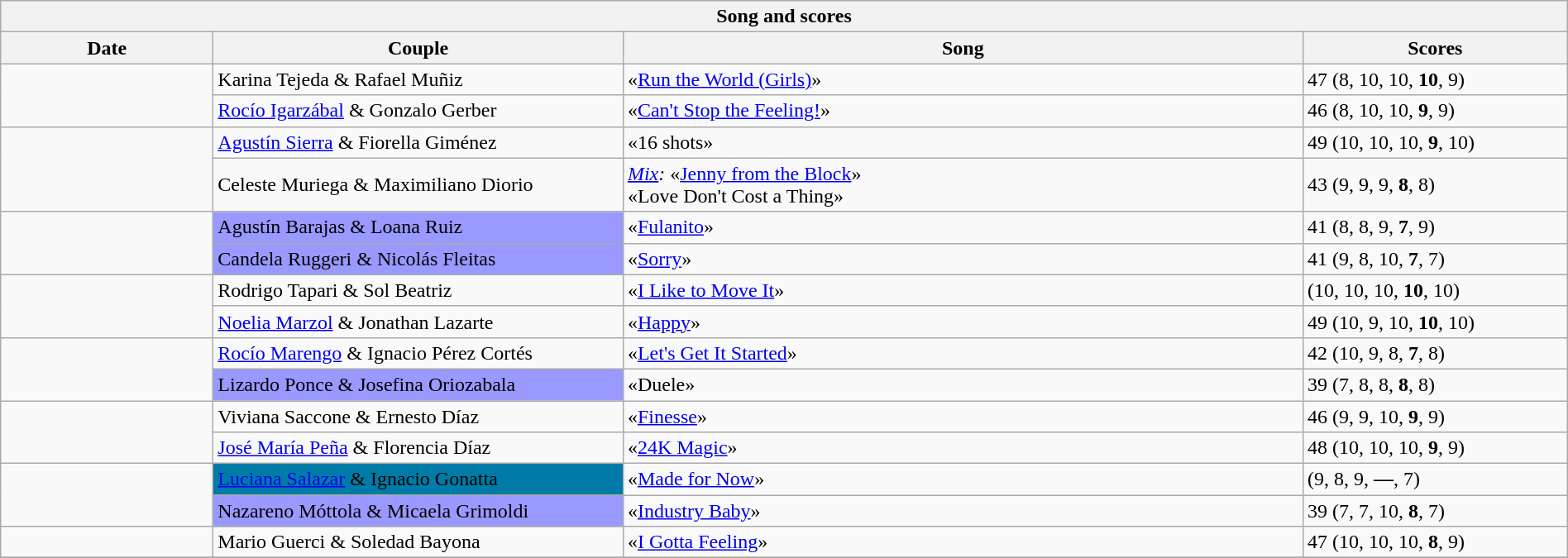<table class="wikitable collapsible collapsed" style="text-align: align; width: 100%;">
<tr>
<th colspan="11" style="with: 100%;" align="center">Song and scores</th>
</tr>
<tr>
<th width=95>Date</th>
<th width=190>Couple<br></th>
<th width=320>Song</th>
<th width=120>Scores</th>
</tr>
<tr>
<td rowspan="2"></td>
<td>Karina Tejeda & Rafael Muñiz<br></td>
<td>«<a href='#'>Run the World (Girls)</a>» </td>
<td>47 (8, 10, 10, <strong>10</strong>, 9)</td>
</tr>
<tr>
<td><a href='#'>Rocío Igarzábal</a> & Gonzalo Gerber<br></td>
<td>«<a href='#'>Can't Stop the Feeling!</a>» </td>
<td>46 (8, 10, 10, <strong>9</strong>, 9)</td>
</tr>
<tr>
<td rowspan="2"></td>
<td><a href='#'>Agustín Sierra</a> & Fiorella Giménez<br></td>
<td>«16 shots» </td>
<td>49 (10, 10, 10, <strong>9</strong>, 10)</td>
</tr>
<tr>
<td>Celeste Muriega & Maximiliano Diorio<br></td>
<td><em><u><a href='#'>Mix</a></u>:</em> «<a href='#'>Jenny from the Block</a>» <br> «Love Don't Cost a Thing» </td>
<td>43 (9, 9, 9, <strong>8</strong>, 8)</td>
</tr>
<tr>
<td rowspan="2"></td>
<td bgcolor="#9999FF">Agustín Barajas & Loana Ruiz<br></td>
<td>«<a href='#'>Fulanito</a>» </td>
<td>41 (8, 8, 9, <strong>7</strong>, 9)</td>
</tr>
<tr>
<td bgcolor="#9999FF">Candela Ruggeri & Nicolás Fleitas<br></td>
<td>«<a href='#'>Sorry</a>» </td>
<td>41 (9, 8, 10, <strong>7</strong>, 7)</td>
</tr>
<tr>
<td rowspan="2"></td>
<td>Rodrigo Tapari & Sol Beatriz<br></td>
<td>«<a href='#'>I Like to Move It</a>» </td>
<td> (10, 10, 10, <strong>10</strong>, 10)</td>
</tr>
<tr>
<td><a href='#'>Noelia Marzol</a> & Jonathan Lazarte<br></td>
<td>«<a href='#'>Happy</a>» </td>
<td>49 (10, 9, 10, <strong>10</strong>, 10)</td>
</tr>
<tr>
<td rowspan="2"></td>
<td><a href='#'>Rocío Marengo</a> & Ignacio Pérez Cortés<br></td>
<td>«<a href='#'>Let's Get It Started</a>» </td>
<td>42 (10, 9, 8, <strong>7</strong>, 8)</td>
</tr>
<tr>
<td bgcolor="#9999FF">Lizardo Ponce & Josefina Oriozabala<br></td>
<td>«Duele» </td>
<td>39 (7, 8, 8, <strong>8</strong>, 8)</td>
</tr>
<tr>
<td rowspan="2"></td>
<td>Viviana Saccone & Ernesto Díaz<br></td>
<td>«<a href='#'>Finesse</a>» </td>
<td>46 (9, 9, 10, <strong>9</strong>, 9)</td>
</tr>
<tr>
<td><a href='#'>José María Peña</a> & Florencia Díaz<br></td>
<td>«<a href='#'>24K Magic</a>» </td>
<td>48 (10, 10, 10, <strong>9</strong>, 9)</td>
</tr>
<tr>
<td rowspan="2"></td>
<td bgcolor="#007BA7"><a href='#'>Luciana Salazar</a> & Ignacio Gonatta<br></td>
<td>«<a href='#'>Made for Now</a>» </td>
<td> (9, 8, 9, <strong>—</strong>, 7)</td>
</tr>
<tr>
<td bgcolor="#9999FF">Nazareno Móttola & Micaela Grimoldi<br></td>
<td>«<a href='#'>Industry Baby</a>» </td>
<td>39 (7, 7, 10, <strong>8</strong>, 7)</td>
</tr>
<tr>
<td></td>
<td>Mario Guerci & Soledad Bayona<br></td>
<td>«<a href='#'>I Gotta Feeling</a>» </td>
<td>47 (10, 10, 10, <strong>8</strong>, 9)</td>
</tr>
<tr>
</tr>
</table>
